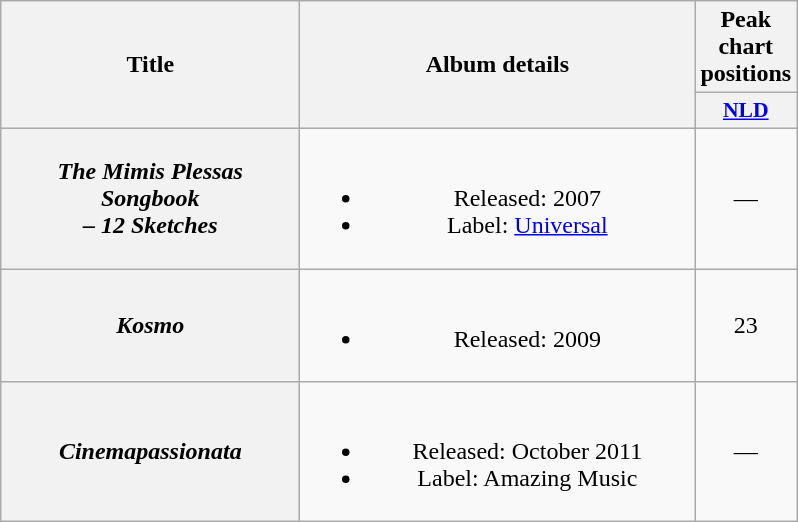<table class="wikitable plainrowheaders" style="text-align:center;" border="1">
<tr>
<th scope="col" rowspan="2" style="width:12em;">Title</th>
<th scope="col" rowspan="2" style="width:16em;">Album details</th>
<th scope="col" colspan="1">Peak chart positions</th>
</tr>
<tr>
<th scope="col" style="width:3.5em;font-size:90%;"><a href='#'>NLD</a><br></th>
</tr>
<tr>
<th scope="row"><em>The Mimis Plessas Songbook<br>– 12 Sketches</em></th>
<td><br><ul><li>Released: 2007</li><li>Label: <a href='#'>Universal</a></li></ul></td>
<td>—</td>
</tr>
<tr>
<th scope="row"><em>Kosmo</em></th>
<td><br><ul><li>Released: 2009</li></ul></td>
<td>23</td>
</tr>
<tr>
<th scope="row"><em>Cinemapassionata</em></th>
<td><br><ul><li>Released: October 2011</li><li>Label: Amazing Music</li></ul></td>
<td>—</td>
</tr>
</table>
